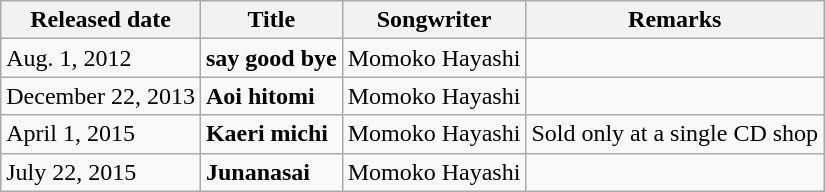<table class="wikitable">
<tr>
<th>Released date</th>
<th>Title</th>
<th>Songwriter</th>
<th>Remarks</th>
</tr>
<tr>
<td>Aug. 1, 2012</td>
<td><strong>say good bye</strong></td>
<td>Momoko Hayashi</td>
<td></td>
</tr>
<tr>
<td>December 22, 2013</td>
<td><strong>Aoi hitomi</strong></td>
<td>Momoko Hayashi</td>
<td></td>
</tr>
<tr>
<td>April 1, 2015</td>
<td><strong>Kaeri michi</strong></td>
<td>Momoko Hayashi</td>
<td>Sold only at a single CD shop</td>
</tr>
<tr>
<td>July 22, 2015</td>
<td><strong>Junanasai</strong></td>
<td>Momoko Hayashi</td>
<td></td>
</tr>
</table>
